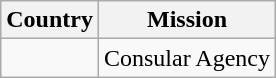<table class=wikitable>
<tr>
<th>Country</th>
<th>Mission</th>
</tr>
<tr>
<td></td>
<td>Consular Agency</td>
</tr>
</table>
